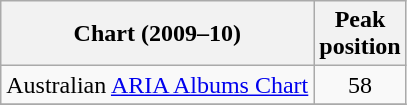<table class="wikitable">
<tr>
<th>Chart (2009–10)</th>
<th>Peak<br>position</th>
</tr>
<tr>
<td>Australian <a href='#'>ARIA Albums Chart</a></td>
<td align="center">58</td>
</tr>
<tr>
</tr>
</table>
